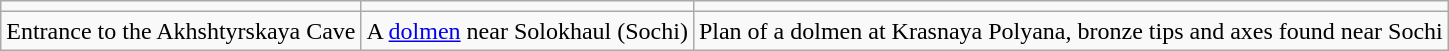<table class="wikitable" style="text-align:center">
<tr>
<td></td>
<td></td>
<td></td>
</tr>
<tr>
<td>Entrance to the Akhshtyrskaya Cave</td>
<td>A <a href='#'>dolmen</a> near Solokhaul (Sochi)</td>
<td>Plan of a dolmen at Krasnaya Polyana, bronze tips and axes found near Sochi</td>
</tr>
</table>
